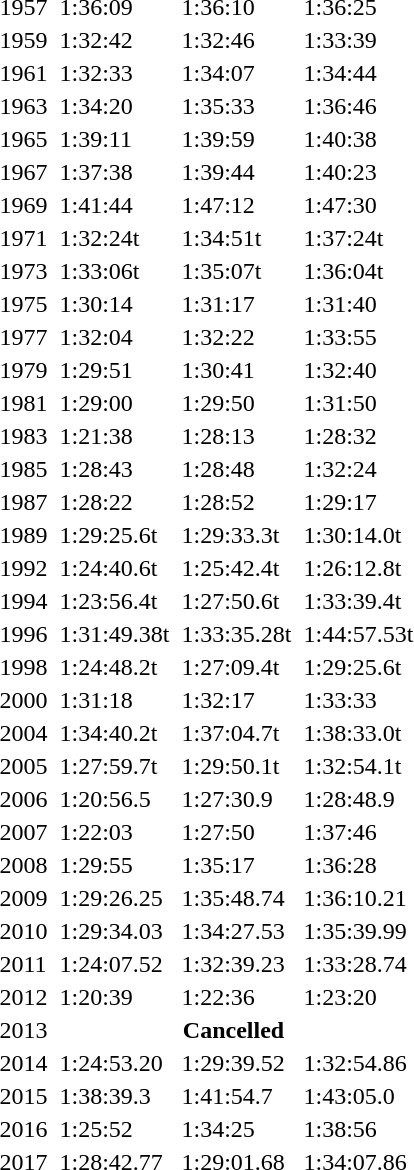<table>
<tr>
</tr>
<tr>
<td>1957</td>
<td></td>
<td>1:36:09</td>
<td></td>
<td>1:36:10</td>
<td></td>
<td>1:36:25</td>
</tr>
<tr>
<td>1959</td>
<td></td>
<td>1:32:42</td>
<td></td>
<td>1:32:46</td>
<td></td>
<td>1:33:39</td>
</tr>
<tr>
<td>1961</td>
<td></td>
<td>1:32:33</td>
<td></td>
<td>1:34:07</td>
<td></td>
<td>1:34:44</td>
</tr>
<tr>
<td>1963</td>
<td></td>
<td>1:34:20</td>
<td></td>
<td>1:35:33</td>
<td></td>
<td>1:36:46</td>
</tr>
<tr>
<td>1965</td>
<td></td>
<td>1:39:11</td>
<td></td>
<td>1:39:59</td>
<td></td>
<td>1:40:38</td>
</tr>
<tr>
<td>1967</td>
<td></td>
<td>1:37:38</td>
<td></td>
<td>1:39:44</td>
<td></td>
<td>1:40:23</td>
</tr>
<tr>
<td>1969</td>
<td></td>
<td>1:41:44</td>
<td></td>
<td>1:47:12</td>
<td></td>
<td>1:47:30</td>
</tr>
<tr>
<td>1971</td>
<td></td>
<td>1:32:24t</td>
<td></td>
<td>1:34:51t</td>
<td></td>
<td>1:37:24t</td>
</tr>
<tr>
<td>1973</td>
<td></td>
<td>1:33:06t</td>
<td></td>
<td>1:35:07t</td>
<td></td>
<td>1:36:04t</td>
</tr>
<tr>
<td>1975</td>
<td></td>
<td>1:30:14</td>
<td></td>
<td>1:31:17</td>
<td></td>
<td>1:31:40</td>
</tr>
<tr>
<td>1977</td>
<td></td>
<td>1:32:04</td>
<td></td>
<td>1:32:22</td>
<td></td>
<td>1:33:55</td>
</tr>
<tr>
<td>1979</td>
<td></td>
<td>1:29:51</td>
<td></td>
<td>1:30:41</td>
<td></td>
<td>1:32:40</td>
</tr>
<tr>
<td>1981</td>
<td></td>
<td>1:29:00</td>
<td></td>
<td>1:29:50</td>
<td></td>
<td>1:31:50</td>
</tr>
<tr>
<td>1983</td>
<td></td>
<td>1:21:38</td>
<td></td>
<td>1:28:13</td>
<td></td>
<td>1:28:32</td>
</tr>
<tr>
<td>1985</td>
<td></td>
<td>1:28:43</td>
<td></td>
<td>1:28:48</td>
<td></td>
<td>1:32:24</td>
</tr>
<tr>
<td>1987</td>
<td></td>
<td>1:28:22</td>
<td></td>
<td>1:28:52</td>
<td></td>
<td>1:29:17</td>
</tr>
<tr>
<td>1989</td>
<td></td>
<td>1:29:25.6t</td>
<td></td>
<td>1:29:33.3t</td>
<td></td>
<td>1:30:14.0t</td>
</tr>
<tr>
<td>1992</td>
<td></td>
<td>1:24:40.6t</td>
<td></td>
<td>1:25:42.4t</td>
<td></td>
<td>1:26:12.8t</td>
</tr>
<tr>
<td>1994</td>
<td></td>
<td>1:23:56.4t</td>
<td></td>
<td>1:27:50.6t</td>
<td></td>
<td>1:33:39.4t</td>
</tr>
<tr>
<td>1996</td>
<td></td>
<td>1:31:49.38t</td>
<td></td>
<td>1:33:35.28t</td>
<td></td>
<td>1:44:57.53t</td>
</tr>
<tr>
<td>1998</td>
<td></td>
<td>1:24:48.2t</td>
<td></td>
<td>1:27:09.4t</td>
<td></td>
<td>1:29:25.6t</td>
</tr>
<tr>
<td>2000</td>
<td></td>
<td>1:31:18</td>
<td></td>
<td>1:32:17</td>
<td></td>
<td>1:33:33</td>
</tr>
<tr>
<td>2004</td>
<td></td>
<td>1:34:40.2t</td>
<td></td>
<td>1:37:04.7t</td>
<td></td>
<td>1:38:33.0t</td>
</tr>
<tr>
<td>2005</td>
<td></td>
<td>1:27:59.7t</td>
<td></td>
<td>1:29:50.1t</td>
<td></td>
<td>1:32:54.1t</td>
</tr>
<tr>
<td>2006</td>
<td></td>
<td>1:20:56.5</td>
<td></td>
<td>1:27:30.9</td>
<td></td>
<td>1:28:48.9</td>
</tr>
<tr>
<td>2007</td>
<td></td>
<td>1:22:03</td>
<td></td>
<td>1:27:50</td>
<td></td>
<td>1:37:46</td>
</tr>
<tr>
<td>2008</td>
<td></td>
<td>1:29:55</td>
<td></td>
<td>1:35:17</td>
<td></td>
<td>1:36:28</td>
</tr>
<tr>
<td>2009</td>
<td></td>
<td>1:29:26.25</td>
<td></td>
<td>1:35:48.74</td>
<td></td>
<td>1:36:10.21</td>
</tr>
<tr>
<td>2010</td>
<td></td>
<td>1:29:34.03</td>
<td></td>
<td>1:34:27.53</td>
<td></td>
<td>1:35:39.99</td>
</tr>
<tr>
<td>2011</td>
<td></td>
<td>1:24:07.52</td>
<td></td>
<td>1:32:39.23</td>
<td></td>
<td>1:33:28.74</td>
</tr>
<tr>
<td>2012</td>
<td></td>
<td>1:20:39</td>
<td></td>
<td>1:22:36</td>
<td></td>
<td>1:23:20</td>
</tr>
<tr>
<td>2013</td>
<th colspan=6>Cancelled</th>
</tr>
<tr>
<td>2014</td>
<td></td>
<td>1:24:53.20</td>
<td></td>
<td>1:29:39.52</td>
<td></td>
<td>1:32:54.86</td>
</tr>
<tr>
<td>2015</td>
<td></td>
<td>1:38:39.3</td>
<td></td>
<td>1:41:54.7</td>
<td></td>
<td>1:43:05.0</td>
</tr>
<tr>
<td>2016</td>
<td></td>
<td>1:25:52</td>
<td></td>
<td>1:34:25</td>
<td></td>
<td>1:38:56</td>
</tr>
<tr>
<td>2017</td>
<td></td>
<td>1:28:42.77</td>
<td></td>
<td>1:29:01.68</td>
<td></td>
<td>1:34:07.86</td>
</tr>
</table>
